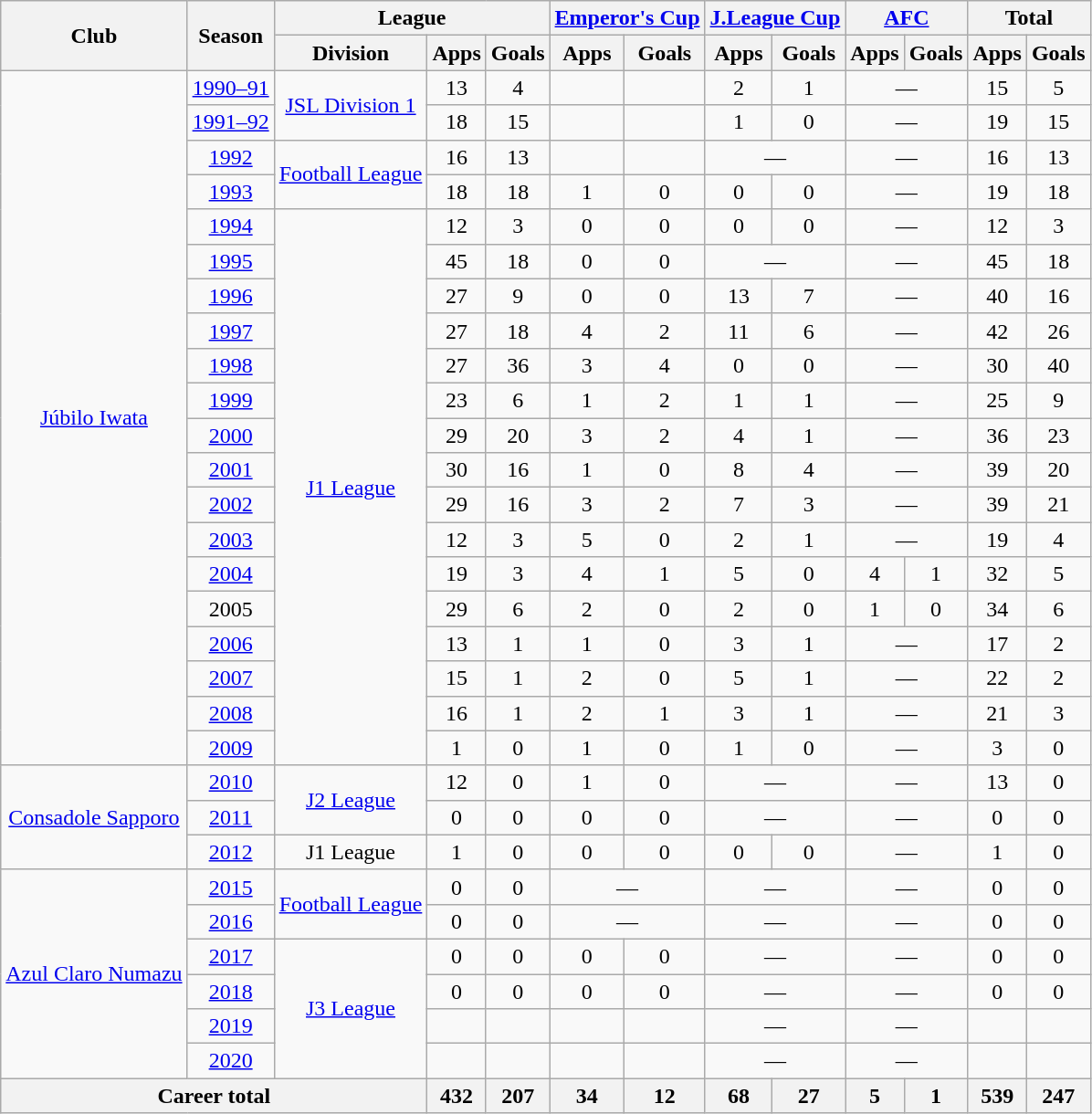<table class="wikitable" style="text-align:center">
<tr>
<th rowspan="2">Club</th>
<th rowspan="2">Season</th>
<th colspan="3">League</th>
<th colspan="2"><a href='#'>Emperor's Cup</a></th>
<th colspan="2"><a href='#'>J.League Cup</a></th>
<th colspan="2"><a href='#'>AFC</a></th>
<th colspan="2">Total</th>
</tr>
<tr>
<th>Division</th>
<th>Apps</th>
<th>Goals</th>
<th>Apps</th>
<th>Goals</th>
<th>Apps</th>
<th>Goals</th>
<th>Apps</th>
<th>Goals</th>
<th>Apps</th>
<th>Goals</th>
</tr>
<tr>
<td rowspan="20"><a href='#'>Júbilo Iwata</a></td>
<td><a href='#'>1990–91</a></td>
<td rowspan="2"><a href='#'>JSL Division 1</a></td>
<td>13</td>
<td>4</td>
<td></td>
<td></td>
<td>2</td>
<td>1</td>
<td colspan="2">—</td>
<td>15</td>
<td>5</td>
</tr>
<tr>
<td><a href='#'>1991–92</a></td>
<td>18</td>
<td>15</td>
<td></td>
<td></td>
<td>1</td>
<td>0</td>
<td colspan="2">—</td>
<td>19</td>
<td>15</td>
</tr>
<tr>
<td><a href='#'>1992</a></td>
<td rowspan="2"><a href='#'>Football League</a></td>
<td>16</td>
<td>13</td>
<td></td>
<td></td>
<td colspan="2">—</td>
<td colspan="2">—</td>
<td>16</td>
<td>13</td>
</tr>
<tr>
<td><a href='#'>1993</a></td>
<td>18</td>
<td>18</td>
<td>1</td>
<td>0</td>
<td>0</td>
<td>0</td>
<td colspan="2">—</td>
<td>19</td>
<td>18</td>
</tr>
<tr>
<td><a href='#'>1994</a></td>
<td rowspan="16"><a href='#'>J1 League</a></td>
<td>12</td>
<td>3</td>
<td>0</td>
<td>0</td>
<td>0</td>
<td>0</td>
<td colspan="2">—</td>
<td>12</td>
<td>3</td>
</tr>
<tr>
<td><a href='#'>1995</a></td>
<td>45</td>
<td>18</td>
<td>0</td>
<td>0</td>
<td colspan="2">—</td>
<td colspan="2">—</td>
<td>45</td>
<td>18</td>
</tr>
<tr>
<td><a href='#'>1996</a></td>
<td>27</td>
<td>9</td>
<td>0</td>
<td>0</td>
<td>13</td>
<td>7</td>
<td colspan="2">—</td>
<td>40</td>
<td>16</td>
</tr>
<tr>
<td><a href='#'>1997</a></td>
<td>27</td>
<td>18</td>
<td>4</td>
<td>2</td>
<td>11</td>
<td>6</td>
<td colspan="2">—</td>
<td>42</td>
<td>26</td>
</tr>
<tr>
<td><a href='#'>1998</a></td>
<td>27</td>
<td>36</td>
<td>3</td>
<td>4</td>
<td>0</td>
<td>0</td>
<td colspan="2">—</td>
<td>30</td>
<td>40</td>
</tr>
<tr>
<td><a href='#'>1999</a></td>
<td>23</td>
<td>6</td>
<td>1</td>
<td>2</td>
<td>1</td>
<td>1</td>
<td colspan="2">—</td>
<td>25</td>
<td>9</td>
</tr>
<tr>
<td><a href='#'>2000</a></td>
<td>29</td>
<td>20</td>
<td>3</td>
<td>2</td>
<td>4</td>
<td>1</td>
<td colspan="2">—</td>
<td>36</td>
<td>23</td>
</tr>
<tr>
<td><a href='#'>2001</a></td>
<td>30</td>
<td>16</td>
<td>1</td>
<td>0</td>
<td>8</td>
<td>4</td>
<td colspan="2">—</td>
<td>39</td>
<td>20</td>
</tr>
<tr>
<td><a href='#'>2002</a></td>
<td>29</td>
<td>16</td>
<td>3</td>
<td>2</td>
<td>7</td>
<td>3</td>
<td colspan="2">—</td>
<td>39</td>
<td>21</td>
</tr>
<tr>
<td><a href='#'>2003</a></td>
<td>12</td>
<td>3</td>
<td>5</td>
<td>0</td>
<td>2</td>
<td>1</td>
<td colspan="2">—</td>
<td>19</td>
<td>4</td>
</tr>
<tr>
<td><a href='#'>2004</a></td>
<td>19</td>
<td>3</td>
<td>4</td>
<td>1</td>
<td>5</td>
<td>0</td>
<td>4</td>
<td>1</td>
<td>32</td>
<td>5</td>
</tr>
<tr>
<td>2005</td>
<td>29</td>
<td>6</td>
<td>2</td>
<td>0</td>
<td>2</td>
<td>0</td>
<td>1</td>
<td>0</td>
<td>34</td>
<td>6</td>
</tr>
<tr>
<td><a href='#'>2006</a></td>
<td>13</td>
<td>1</td>
<td>1</td>
<td>0</td>
<td>3</td>
<td>1</td>
<td colspan="2">—</td>
<td>17</td>
<td>2</td>
</tr>
<tr>
<td><a href='#'>2007</a></td>
<td>15</td>
<td>1</td>
<td>2</td>
<td>0</td>
<td>5</td>
<td>1</td>
<td colspan="2">—</td>
<td>22</td>
<td>2</td>
</tr>
<tr>
<td><a href='#'>2008</a></td>
<td>16</td>
<td>1</td>
<td>2</td>
<td>1</td>
<td>3</td>
<td>1</td>
<td colspan="2">—</td>
<td>21</td>
<td>3</td>
</tr>
<tr>
<td><a href='#'>2009</a></td>
<td>1</td>
<td>0</td>
<td>1</td>
<td>0</td>
<td>1</td>
<td>0</td>
<td colspan="2">—</td>
<td>3</td>
<td>0</td>
</tr>
<tr>
<td rowspan="3"><a href='#'>Consadole Sapporo</a></td>
<td><a href='#'>2010</a></td>
<td rowspan="2"><a href='#'>J2 League</a></td>
<td>12</td>
<td>0</td>
<td>1</td>
<td>0</td>
<td colspan="2">—</td>
<td colspan="2">—</td>
<td>13</td>
<td>0</td>
</tr>
<tr>
<td><a href='#'>2011</a></td>
<td>0</td>
<td>0</td>
<td>0</td>
<td>0</td>
<td colspan="2">—</td>
<td colspan="2">—</td>
<td>0</td>
<td>0</td>
</tr>
<tr>
<td><a href='#'>2012</a></td>
<td>J1 League</td>
<td>1</td>
<td>0</td>
<td>0</td>
<td>0</td>
<td>0</td>
<td>0</td>
<td colspan="2">—</td>
<td>1</td>
<td>0</td>
</tr>
<tr>
<td rowspan="6"><a href='#'>Azul Claro Numazu</a></td>
<td><a href='#'>2015</a></td>
<td rowspan="2"><a href='#'>Football League</a></td>
<td>0</td>
<td>0</td>
<td colspan="2">—</td>
<td colspan="2">—</td>
<td colspan="2">—</td>
<td>0</td>
<td>0</td>
</tr>
<tr>
<td><a href='#'>2016</a></td>
<td>0</td>
<td>0</td>
<td colspan="2">—</td>
<td colspan="2">—</td>
<td colspan="2">—</td>
<td>0</td>
<td>0</td>
</tr>
<tr>
<td><a href='#'>2017</a></td>
<td rowspan="4"><a href='#'>J3 League</a></td>
<td>0</td>
<td>0</td>
<td>0</td>
<td>0</td>
<td colspan="2">—</td>
<td colspan="2">—</td>
<td>0</td>
<td>0</td>
</tr>
<tr>
<td><a href='#'>2018</a></td>
<td>0</td>
<td>0</td>
<td>0</td>
<td>0</td>
<td colspan="2">—</td>
<td colspan="2">—</td>
<td>0</td>
<td>0</td>
</tr>
<tr>
<td><a href='#'>2019</a></td>
<td></td>
<td></td>
<td></td>
<td></td>
<td colspan="2">—</td>
<td colspan="2">—</td>
<td></td>
<td></td>
</tr>
<tr>
<td><a href='#'>2020</a></td>
<td></td>
<td></td>
<td></td>
<td></td>
<td colspan="2">—</td>
<td colspan="2">—</td>
<td></td>
<td></td>
</tr>
<tr>
<th colspan="3">Career total</th>
<th>432</th>
<th>207</th>
<th>34</th>
<th>12</th>
<th>68</th>
<th>27</th>
<th>5</th>
<th>1</th>
<th>539</th>
<th>247</th>
</tr>
</table>
